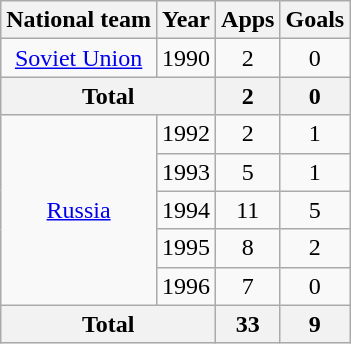<table class="wikitable" style="text-align:center">
<tr>
<th>National team</th>
<th>Year</th>
<th>Apps</th>
<th>Goals</th>
</tr>
<tr>
<td><a href='#'>Soviet Union</a></td>
<td>1990</td>
<td>2</td>
<td>0</td>
</tr>
<tr>
<th colspan="2">Total</th>
<th>2</th>
<th>0</th>
</tr>
<tr>
<td rowspan="5"><a href='#'>Russia</a></td>
<td>1992</td>
<td>2</td>
<td>1</td>
</tr>
<tr>
<td>1993</td>
<td>5</td>
<td>1</td>
</tr>
<tr>
<td>1994</td>
<td>11</td>
<td>5</td>
</tr>
<tr>
<td>1995</td>
<td>8</td>
<td>2</td>
</tr>
<tr>
<td>1996</td>
<td>7</td>
<td>0</td>
</tr>
<tr>
<th colspan="2">Total</th>
<th>33</th>
<th>9</th>
</tr>
</table>
